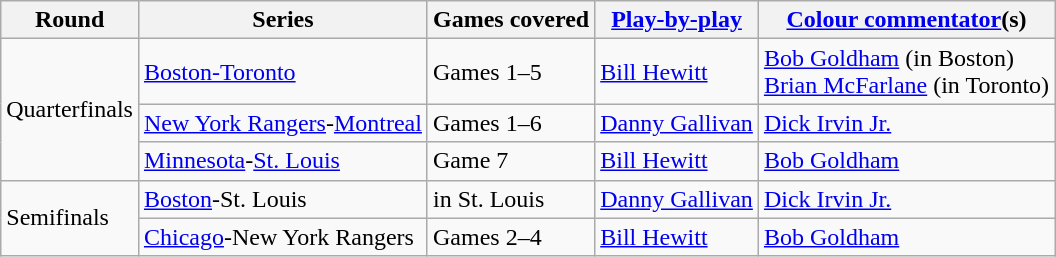<table class="wikitable">
<tr>
<th>Round</th>
<th>Series</th>
<th>Games covered</th>
<th><a href='#'>Play-by-play</a></th>
<th><a href='#'>Colour commentator</a>(s)</th>
</tr>
<tr>
<td rowspan=3>Quarterfinals</td>
<td><a href='#'>Boston-Toronto</a></td>
<td>Games 1–5</td>
<td><a href='#'>Bill Hewitt</a></td>
<td><a href='#'>Bob Goldham</a> (in Boston)<br><a href='#'>Brian McFarlane</a> (in Toronto)</td>
</tr>
<tr>
<td><a href='#'>New York Rangers</a>-<a href='#'>Montreal</a></td>
<td>Games 1–6</td>
<td><a href='#'>Danny Gallivan</a></td>
<td><a href='#'>Dick Irvin Jr.</a></td>
</tr>
<tr>
<td><a href='#'>Minnesota</a>-<a href='#'>St. Louis</a></td>
<td>Game 7</td>
<td><a href='#'>Bill Hewitt</a></td>
<td><a href='#'>Bob Goldham</a></td>
</tr>
<tr>
<td rowspan=2>Semifinals</td>
<td><a href='#'>Boston</a>-St. Louis</td>
<td>in St. Louis</td>
<td><a href='#'>Danny Gallivan</a></td>
<td><a href='#'>Dick Irvin Jr.</a></td>
</tr>
<tr>
<td><a href='#'>Chicago</a>-New York Rangers</td>
<td>Games 2–4</td>
<td><a href='#'>Bill Hewitt</a></td>
<td><a href='#'>Bob Goldham</a></td>
</tr>
</table>
